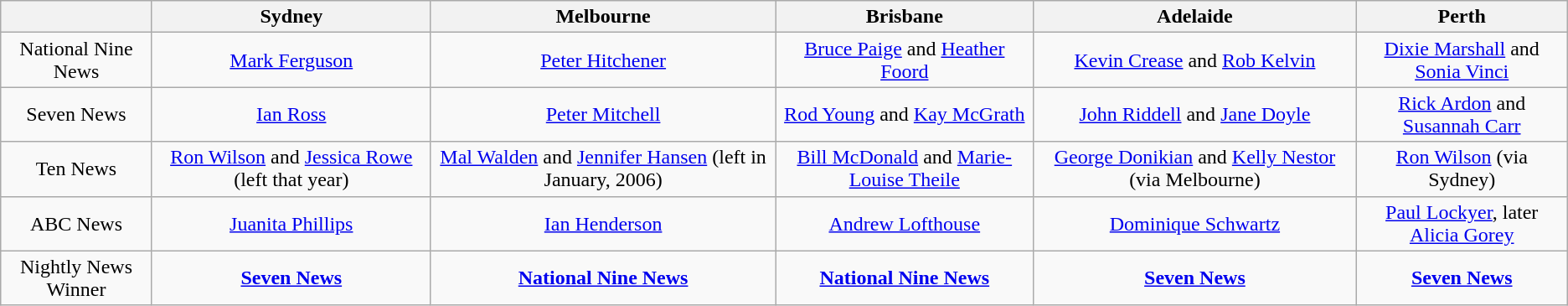<table class="wikitable">
<tr>
<th></th>
<th>Sydney</th>
<th>Melbourne</th>
<th>Brisbane</th>
<th>Adelaide</th>
<th>Perth</th>
</tr>
<tr style="text-align:center">
<td>National Nine News</td>
<td><a href='#'>Mark Ferguson</a></td>
<td><a href='#'>Peter Hitchener</a></td>
<td><a href='#'>Bruce Paige</a> and <a href='#'>Heather Foord</a></td>
<td><a href='#'>Kevin Crease</a> and <a href='#'>Rob Kelvin</a></td>
<td><a href='#'>Dixie Marshall</a> and <a href='#'>Sonia Vinci</a></td>
</tr>
<tr style="text-align:center">
<td>Seven News</td>
<td><a href='#'>Ian Ross</a></td>
<td><a href='#'>Peter Mitchell</a></td>
<td><a href='#'>Rod Young</a> and <a href='#'>Kay McGrath</a></td>
<td><a href='#'>John Riddell</a> and <a href='#'>Jane Doyle</a></td>
<td><a href='#'>Rick Ardon</a> and <a href='#'>Susannah Carr</a></td>
</tr>
<tr style="text-align:center">
<td>Ten News</td>
<td><a href='#'>Ron Wilson</a> and <a href='#'>Jessica Rowe</a> (left that year)</td>
<td><a href='#'>Mal Walden</a> and <a href='#'>Jennifer Hansen</a> (left in January, 2006)</td>
<td><a href='#'>Bill McDonald</a> and <a href='#'>Marie-Louise Theile</a></td>
<td><a href='#'>George Donikian</a> and <a href='#'>Kelly Nestor</a> (via Melbourne)</td>
<td><a href='#'>Ron Wilson</a> (via Sydney)</td>
</tr>
<tr style="text-align:center">
<td>ABC News</td>
<td><a href='#'>Juanita Phillips</a></td>
<td><a href='#'>Ian Henderson</a></td>
<td><a href='#'>Andrew Lofthouse</a></td>
<td><a href='#'>Dominique Schwartz</a></td>
<td><a href='#'>Paul Lockyer</a>, later <a href='#'>Alicia Gorey</a></td>
</tr>
<tr style="text-align:center">
<td>Nightly News Winner</td>
<td><strong><a href='#'>Seven News</a></strong></td>
<td><strong><a href='#'>National Nine News</a></strong></td>
<td><strong><a href='#'>National Nine News</a></strong></td>
<td><strong><a href='#'>Seven News</a></strong></td>
<td><strong><a href='#'>Seven News</a></strong></td>
</tr>
</table>
